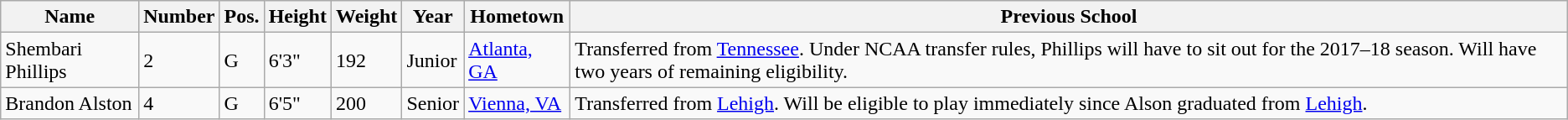<table class="wikitable sortable" border="1">
<tr>
<th>Name</th>
<th>Number</th>
<th>Pos.</th>
<th>Height</th>
<th>Weight</th>
<th>Year</th>
<th>Hometown</th>
<th class="unsortable">Previous School</th>
</tr>
<tr>
<td>Shembari Phillips</td>
<td>2</td>
<td>G</td>
<td>6'3"</td>
<td>192</td>
<td>Junior</td>
<td><a href='#'>Atlanta, GA</a></td>
<td>Transferred from <a href='#'>Tennessee</a>. Under NCAA transfer rules, Phillips will have to sit out for the 2017–18 season. Will have two years of remaining eligibility.</td>
</tr>
<tr>
<td>Brandon Alston</td>
<td>4</td>
<td>G</td>
<td>6'5"</td>
<td>200</td>
<td>Senior</td>
<td><a href='#'>Vienna, VA</a></td>
<td>Transferred from <a href='#'>Lehigh</a>. Will be eligible to play immediately since Alson graduated from <a href='#'>Lehigh</a>.</td>
</tr>
</table>
